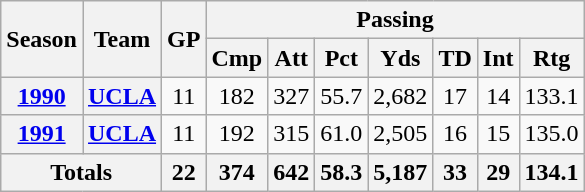<table class="wikitable" style="text-align:center;">
<tr>
<th rowspan="2">Season</th>
<th rowspan="2">Team</th>
<th rowspan="2">GP</th>
<th colspan="7">Passing</th>
</tr>
<tr>
<th>Cmp</th>
<th>Att</th>
<th>Pct</th>
<th>Yds</th>
<th>TD</th>
<th>Int</th>
<th>Rtg</th>
</tr>
<tr>
<th><a href='#'>1990</a></th>
<th><a href='#'>UCLA</a></th>
<td>11</td>
<td>182</td>
<td>327</td>
<td>55.7</td>
<td>2,682</td>
<td>17</td>
<td>14</td>
<td>133.1</td>
</tr>
<tr>
<th><a href='#'>1991</a></th>
<th><a href='#'>UCLA</a></th>
<td>11</td>
<td>192</td>
<td>315</td>
<td>61.0</td>
<td>2,505</td>
<td>16</td>
<td>15</td>
<td>135.0</td>
</tr>
<tr>
<th colspan="2">Totals</th>
<th>22</th>
<th>374</th>
<th>642</th>
<th>58.3</th>
<th>5,187</th>
<th>33</th>
<th>29</th>
<th>134.1</th>
</tr>
</table>
